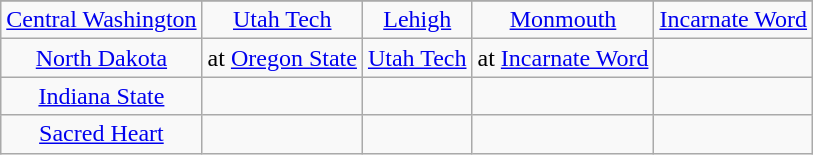<table class="wikitable" style="text-align:center">
<tr>
</tr>
<tr>
<td><a href='#'>Central Washington</a> <br></td>
<td><a href='#'>Utah Tech</a><br></td>
<td><a href='#'>Lehigh</a><br></td>
<td><a href='#'>Monmouth</a><br></td>
<td><a href='#'>Incarnate Word</a><br></td>
</tr>
<tr>
<td><a href='#'>North Dakota</a> <br></td>
<td>at <a href='#'>Oregon State</a> <br></td>
<td><a href='#'>Utah Tech</a><br></td>
<td>at <a href='#'>Incarnate Word</a><br></td>
<td></td>
</tr>
<tr>
<td><a href='#'>Indiana State</a><br></td>
<td></td>
<td></td>
<td></td>
<td></td>
</tr>
<tr>
<td><a href='#'>Sacred Heart</a> <br></td>
<td></td>
<td></td>
<td></td>
<td></td>
</tr>
</table>
